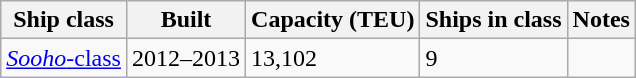<table class="wikitable">
<tr>
<th>Ship class</th>
<th>Built</th>
<th>Capacity (TEU)</th>
<th>Ships in class</th>
<th>Notes</th>
</tr>
<tr>
<td><a href='#'><em>Sooho</em>-class</a></td>
<td>2012–2013</td>
<td>13,102</td>
<td>9</td>
<td></td>
</tr>
</table>
